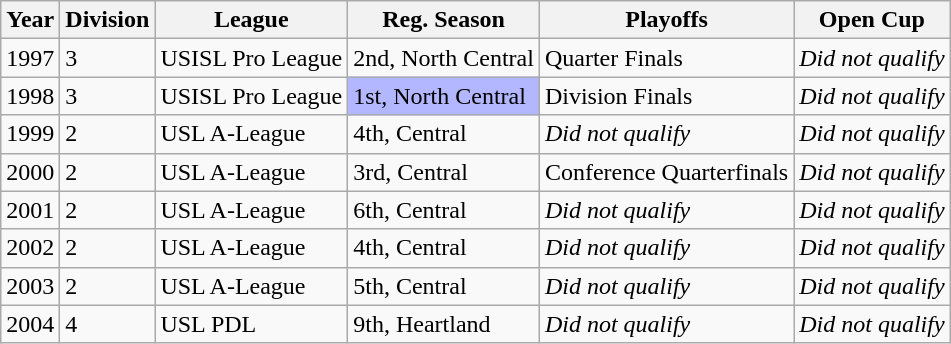<table class="wikitable">
<tr>
<th>Year</th>
<th>Division</th>
<th>League</th>
<th>Reg. Season</th>
<th>Playoffs</th>
<th>Open Cup</th>
</tr>
<tr>
<td>1997</td>
<td>3</td>
<td>USISL Pro League</td>
<td>2nd, North Central</td>
<td>Quarter Finals</td>
<td><em>Did not qualify</em></td>
</tr>
<tr>
<td>1998</td>
<td>3</td>
<td>USISL Pro League</td>
<td bgcolor="B3B7FF">1st, North Central</td>
<td>Division Finals</td>
<td><em>Did not qualify</em></td>
</tr>
<tr>
<td>1999</td>
<td>2</td>
<td>USL A-League</td>
<td>4th, Central</td>
<td><em>Did not qualify</em></td>
<td><em>Did not qualify</em></td>
</tr>
<tr>
<td>2000</td>
<td>2</td>
<td>USL A-League</td>
<td>3rd, Central</td>
<td>Conference Quarterfinals</td>
<td><em>Did not qualify</em></td>
</tr>
<tr>
<td>2001</td>
<td>2</td>
<td>USL A-League</td>
<td>6th, Central</td>
<td><em>Did not qualify</em></td>
<td><em>Did not qualify</em></td>
</tr>
<tr>
<td>2002</td>
<td>2</td>
<td>USL A-League</td>
<td>4th, Central</td>
<td><em>Did not qualify</em></td>
<td><em>Did not qualify</em></td>
</tr>
<tr>
<td>2003</td>
<td>2</td>
<td>USL A-League</td>
<td>5th, Central</td>
<td><em>Did not qualify</em></td>
<td><em>Did not qualify</em></td>
</tr>
<tr>
<td>2004</td>
<td>4</td>
<td>USL PDL</td>
<td>9th, Heartland</td>
<td><em>Did not qualify</em></td>
<td><em>Did not qualify</em></td>
</tr>
</table>
